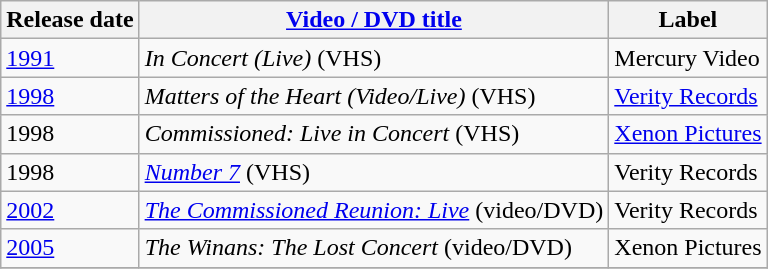<table class="wikitable">
<tr>
<th>Release date</th>
<th><a href='#'>Video / DVD title</a></th>
<th>Label</th>
</tr>
<tr>
<td><a href='#'>1991</a></td>
<td><em>In Concert (Live)</em> (VHS)</td>
<td>Mercury Video</td>
</tr>
<tr>
<td><a href='#'>1998</a></td>
<td><em>Matters of the Heart (Video/Live)</em> (VHS)</td>
<td><a href='#'>Verity Records</a></td>
</tr>
<tr>
<td>1998</td>
<td><em>Commissioned: Live in Concert</em> (VHS)</td>
<td><a href='#'>Xenon Pictures</a></td>
</tr>
<tr>
<td>1998</td>
<td><em><a href='#'>Number 7</a></em> (VHS)</td>
<td>Verity Records</td>
</tr>
<tr>
<td><a href='#'>2002</a></td>
<td><em><a href='#'>The Commissioned Reunion: Live</a></em> (video/DVD)</td>
<td>Verity Records</td>
</tr>
<tr>
<td><a href='#'>2005</a></td>
<td><em>The Winans: The Lost Concert</em> (video/DVD)</td>
<td>Xenon Pictures</td>
</tr>
<tr>
</tr>
</table>
